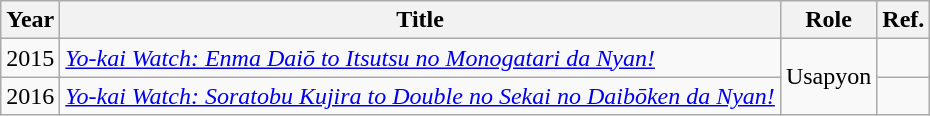<table class="wikitable">
<tr>
<th>Year</th>
<th>Title</th>
<th>Role</th>
<th>Ref.</th>
</tr>
<tr>
<td>2015</td>
<td><em><a href='#'>Yo-kai Watch: Enma Daiō to Itsutsu no Monogatari da Nyan!</a></em></td>
<td rowspan="2">Usapyon</td>
<td></td>
</tr>
<tr>
<td>2016</td>
<td><em><a href='#'>Yo-kai Watch: Soratobu Kujira to Double no Sekai no Daibōken da Nyan!</a></em></td>
<td></td>
</tr>
</table>
